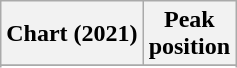<table class="wikitable plainrowheaders" style="text-align:center">
<tr>
<th scope="col">Chart (2021)</th>
<th scope="col">Peak<br>position</th>
</tr>
<tr>
</tr>
<tr>
</tr>
</table>
